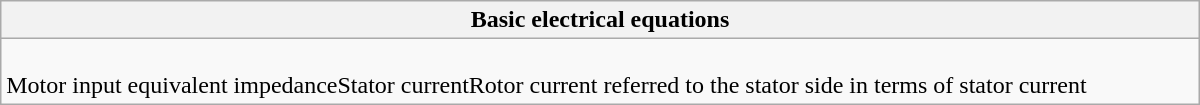<table class="wikitable collapsible collapsed" style="min-width:50em;">
<tr>
<th colspan=3>Basic electrical equations</th>
</tr>
<tr>
<td><br>Motor input equivalent impedanceStator currentRotor current referred to the stator side in terms of stator current</td>
</tr>
</table>
